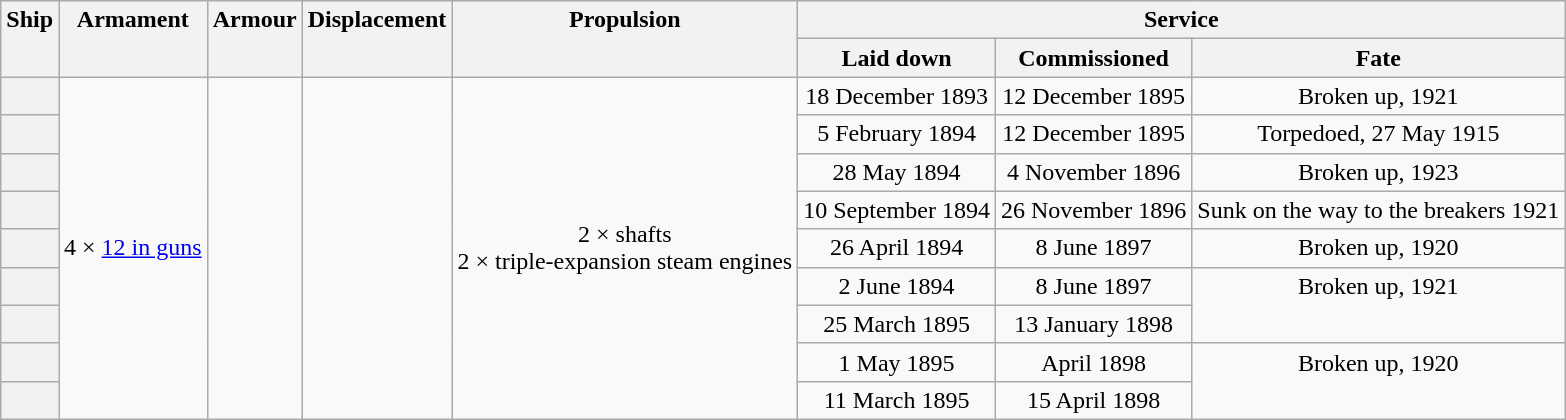<table class="wikitable plainrowheaders" style="text-align: center;">
<tr valign="top">
<th scope="col" rowspan="2">Ship</th>
<th scope="col" rowspan="2">Armament</th>
<th scope="col" rowspan="2">Armour</th>
<th scope="col" rowspan="2">Displacement</th>
<th scope="col" rowspan="2">Propulsion</th>
<th scope="col" colspan="3">Service</th>
</tr>
<tr valign="top">
<th scope="col">Laid down</th>
<th scope="col">Commissioned</th>
<th scope="col">Fate</th>
</tr>
<tr valign="center">
<th scope="row"></th>
<td rowspan="9">4 × <a href='#'>12 in guns</a></td>
<td rowspan="9"></td>
<td rowspan="9"></td>
<td rowspan="9">2 × shafts<br>2 × triple-expansion steam engines<br></td>
<td>18 December 1893</td>
<td>12 December 1895</td>
<td>Broken up, 1921</td>
</tr>
<tr valign="top">
<th scope="row"></th>
<td>5 February 1894</td>
<td>12 December 1895</td>
<td>Torpedoed, 27 May 1915</td>
</tr>
<tr valign="top">
<th scope="row"></th>
<td>28 May 1894</td>
<td>4 November 1896</td>
<td>Broken up, 1923</td>
</tr>
<tr valign="top">
<th scope="row"></th>
<td>10 September 1894</td>
<td>26 November 1896</td>
<td>Sunk on the way to the breakers 1921</td>
</tr>
<tr valign="top">
<th scope="row"></th>
<td>26 April 1894</td>
<td>8 June 1897</td>
<td>Broken up, 1920</td>
</tr>
<tr valign="top">
<th scope="row"></th>
<td>2 June 1894</td>
<td>8 June 1897</td>
<td rowspan="2">Broken up, 1921</td>
</tr>
<tr valign="top">
<th scope="row"></th>
<td>25 March 1895</td>
<td>13 January 1898</td>
</tr>
<tr valign="top">
<th scope="row"></th>
<td>1 May 1895</td>
<td>April 1898</td>
<td rowspan="2">Broken up, 1920</td>
</tr>
<tr valign="top">
<th scope="row"></th>
<td>11 March 1895</td>
<td>15 April 1898</td>
</tr>
</table>
